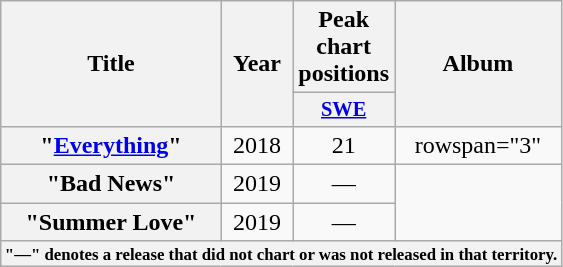<table class="wikitable plainrowheaders" style="text-align:center;">
<tr>
<th scope="col" rowspan="2">Title</th>
<th scope="col" rowspan="2">Year</th>
<th scope="col" colspan="1">Peak chart positions</th>
<th scope="col" rowspan="2">Album</th>
</tr>
<tr>
<th scope="col" style="width:3em;font-size:85%;"><a href='#'>SWE</a><br></th>
</tr>
<tr>
<th scope="row">"<a href='#'>Everything</a>"</th>
<td>2018</td>
<td>21</td>
<td>rowspan="3" </td>
</tr>
<tr>
<th scope="row">"Bad News"</th>
<td>2019</td>
<td>—</td>
</tr>
<tr>
<th scope="row">"Summer Love"</th>
<td>2019</td>
<td>—</td>
</tr>
<tr>
<th colspan="4" style="font-size:70%">"—" denotes a release that did not chart or was not released in that territory.</th>
</tr>
</table>
